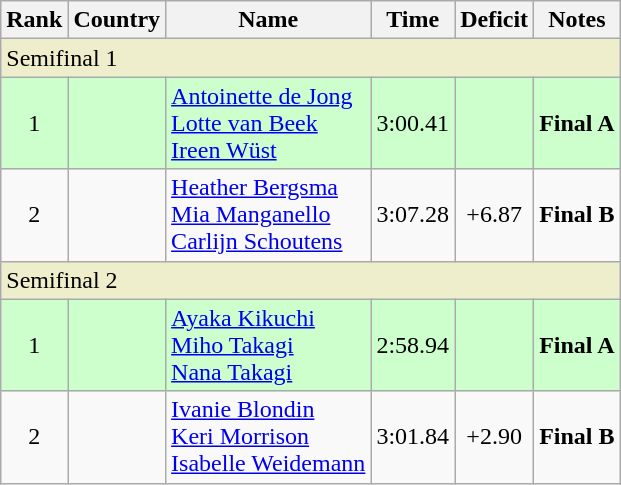<table class="wikitable" style="text-align:center;">
<tr>
<th>Rank</th>
<th>Country</th>
<th>Name</th>
<th>Time</th>
<th>Deficit</th>
<th>Notes</th>
</tr>
<tr>
<td colspan="6" align="left" style="background: #eeeecc">Semifinal 1</td>
</tr>
<tr bgcolor=ccffcc>
<td>1</td>
<td align=left></td>
<td align=left><a href='#'>Antoinette de Jong</a><br><a href='#'>Lotte van Beek</a><br><a href='#'>Ireen Wüst</a></td>
<td>3:00.41</td>
<td></td>
<td><strong>Final A</strong></td>
</tr>
<tr>
<td>2</td>
<td align=left></td>
<td align=left><a href='#'>Heather Bergsma</a><br><a href='#'>Mia Manganello</a><br><a href='#'>Carlijn Schoutens</a></td>
<td>3:07.28</td>
<td>+6.87</td>
<td><strong>Final B</strong></td>
</tr>
<tr>
<td colspan="6" align="left" style="background: #eeeecc">Semifinal 2</td>
</tr>
<tr bgcolor=ccffcc>
<td>1</td>
<td align=left></td>
<td align=left><a href='#'>Ayaka Kikuchi</a><br><a href='#'>Miho Takagi</a><br><a href='#'>Nana Takagi</a></td>
<td>2:58.94</td>
<td></td>
<td><strong>Final A</strong></td>
</tr>
<tr>
<td>2</td>
<td align=left></td>
<td align=left><a href='#'>Ivanie Blondin</a><br><a href='#'>Keri Morrison</a><br><a href='#'>Isabelle Weidemann</a></td>
<td>3:01.84</td>
<td>+2.90</td>
<td><strong>Final B</strong></td>
</tr>
</table>
